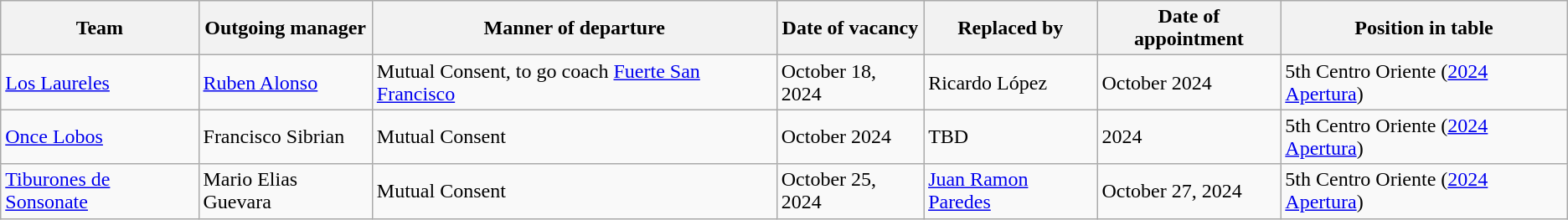<table class="wikitable">
<tr>
<th>Team</th>
<th>Outgoing manager</th>
<th>Manner of departure</th>
<th>Date of vacancy</th>
<th>Replaced by</th>
<th>Date of appointment</th>
<th>Position in table</th>
</tr>
<tr>
<td><a href='#'>Los Laureles</a></td>
<td> <a href='#'>Ruben Alonso</a></td>
<td>Mutual Consent, to go coach <a href='#'>Fuerte San Francisco</a></td>
<td>October 18, 2024</td>
<td> Ricardo López</td>
<td>October 2024</td>
<td>5th Centro Oriente (<a href='#'>2024 Apertura</a>) </td>
</tr>
<tr>
<td><a href='#'>Once Lobos</a></td>
<td> Francisco Sibrian</td>
<td>Mutual Consent</td>
<td>October 2024</td>
<td>  TBD</td>
<td>2024</td>
<td>5th Centro Oriente (<a href='#'>2024 Apertura</a>)</td>
</tr>
<tr>
<td><a href='#'>Tiburones de Sonsonate</a></td>
<td> Mario Elias Guevara </td>
<td>Mutual Consent</td>
<td>October 25, 2024</td>
<td> <a href='#'>Juan Ramon Paredes</a></td>
<td>October 27, 2024</td>
<td>5th Centro Oriente (<a href='#'>2024 Apertura</a>)</td>
</tr>
</table>
